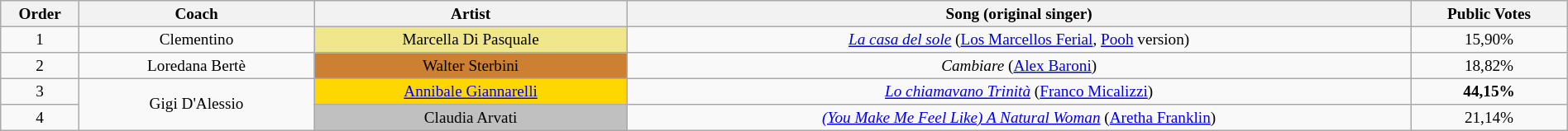<table class="wikitable plainrowheaders" width=100% style="text-align:center; font-size:80%">
<tr>
<th style="width: 5%">Order</th>
<th style="width: 15%">Coach</th>
<th style="width: 20%">Artist</th>
<th style="width: 50%">Song (original singer)</th>
<th style="width: 10%">Public Votes</th>
</tr>
<tr>
<td>1</td>
<td>Clementino</td>
<td bgcolor="khaki">Marcella Di Pasquale</td>
<td><em><a href='#'>La casa del sole</a></em> (<a href='#'>Los Marcellos Ferial</a>, <a href='#'>Pooh</a> version)</td>
<td>15,90%</td>
</tr>
<tr>
<td>2</td>
<td>Loredana Bertè</td>
<td bgcolor="#CD7F32">Walter Sterbini</td>
<td><em>Cambiare</em> (<a href='#'>Alex Baroni</a>)</td>
<td>18,82%</td>
</tr>
<tr>
<td>3</td>
<td rowspan="2">Gigi D'Alessio</td>
<td bgcolor="gold"><a href='#'>Annibale Giannarelli</a></td>
<td><em><a href='#'>Lo chiamavano Trinità</a></em> (<a href='#'>Franco Micalizzi</a>)</td>
<td><strong>44,15%</strong></td>
</tr>
<tr>
<td>4</td>
<td bgcolor="silver">Claudia Arvati</td>
<td><em><a href='#'>(You Make Me Feel Like) A Natural Woman</a></em> (<a href='#'>Aretha Franklin</a>)</td>
<td>21,14%</td>
</tr>
</table>
